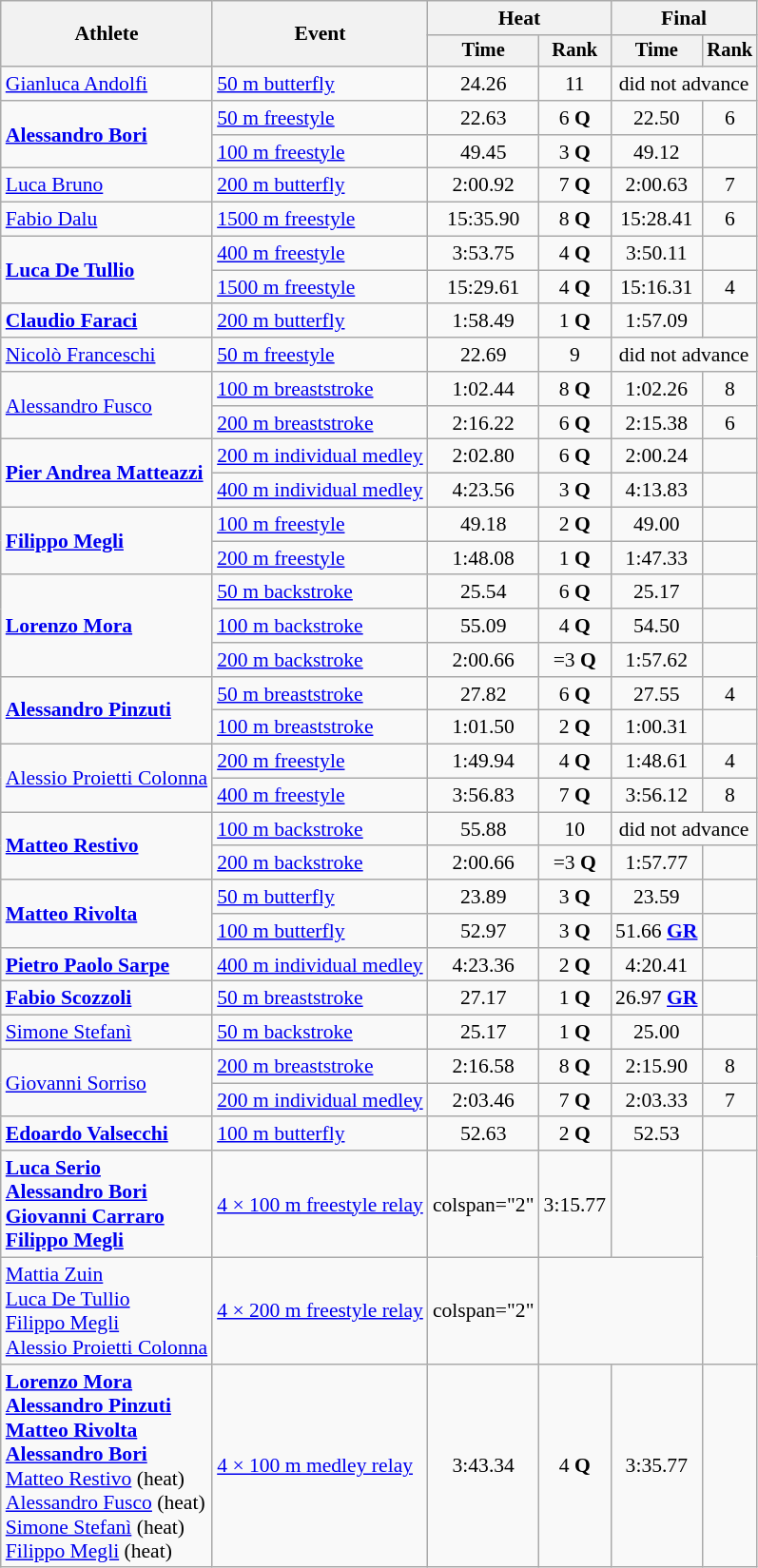<table class=wikitable style="font-size:90%">
<tr>
<th rowspan="2">Athlete</th>
<th rowspan="2">Event</th>
<th colspan="2">Heat</th>
<th colspan="2">Final</th>
</tr>
<tr style="font-size:95%">
<th>Time</th>
<th>Rank</th>
<th>Time</th>
<th>Rank</th>
</tr>
<tr align=center>
<td align=left><a href='#'>Gianluca Andolfi</a></td>
<td align=left><a href='#'>50 m butterfly</a></td>
<td>24.26</td>
<td>11</td>
<td colspan="2">did not advance</td>
</tr>
<tr align=center>
<td align=left rowspan="2"><strong><a href='#'>Alessandro Bori</a></strong></td>
<td align=left><a href='#'>50 m freestyle</a></td>
<td>22.63</td>
<td>6 <strong>Q</strong></td>
<td>22.50</td>
<td>6</td>
</tr>
<tr align=center>
<td align=left><a href='#'>100 m freestyle</a></td>
<td>49.45</td>
<td>3 <strong>Q</strong></td>
<td>49.12</td>
<td></td>
</tr>
<tr align=center>
<td align=left><a href='#'>Luca Bruno</a></td>
<td align=left><a href='#'>200 m butterfly</a></td>
<td>2:00.92</td>
<td>7 <strong>Q</strong></td>
<td>2:00.63</td>
<td>7</td>
</tr>
<tr align=center>
<td align=left><a href='#'>Fabio Dalu</a></td>
<td align=left><a href='#'>1500 m freestyle</a></td>
<td>15:35.90</td>
<td>8 <strong>Q</strong></td>
<td>15:28.41</td>
<td>6</td>
</tr>
<tr align=center>
<td align=left rowspan="2"><strong><a href='#'>Luca De Tullio</a></strong></td>
<td align=left><a href='#'>400 m freestyle</a></td>
<td>3:53.75</td>
<td>4 <strong>Q</strong></td>
<td>3:50.11</td>
<td></td>
</tr>
<tr align=center>
<td align=left><a href='#'>1500 m freestyle</a></td>
<td>15:29.61</td>
<td>4 <strong>Q</strong></td>
<td>15:16.31</td>
<td>4</td>
</tr>
<tr align=center>
<td align=left><strong><a href='#'>Claudio Faraci</a></strong></td>
<td align=left><a href='#'>200 m butterfly</a></td>
<td>1:58.49</td>
<td>1 <strong>Q</strong></td>
<td>1:57.09</td>
<td></td>
</tr>
<tr align=center>
<td align=left><a href='#'>Nicolò Franceschi</a></td>
<td align=left><a href='#'>50 m freestyle</a></td>
<td>22.69</td>
<td>9</td>
<td colspan="2">did not advance</td>
</tr>
<tr align=center>
<td align=left rowspan="2"><a href='#'>Alessandro Fusco</a></td>
<td align=left><a href='#'>100 m breaststroke</a></td>
<td>1:02.44</td>
<td>8 <strong>Q</strong></td>
<td>1:02.26</td>
<td>8</td>
</tr>
<tr align=center>
<td align=left><a href='#'>200 m breaststroke</a></td>
<td>2:16.22</td>
<td>6 <strong>Q</strong></td>
<td>2:15.38</td>
<td>6</td>
</tr>
<tr align=center>
<td align=left rowspan="2"><strong><a href='#'>Pier Andrea Matteazzi</a></strong></td>
<td align=left><a href='#'>200 m individual medley</a></td>
<td>2:02.80</td>
<td>6 <strong>Q</strong></td>
<td>2:00.24</td>
<td></td>
</tr>
<tr align=center>
<td align=left><a href='#'>400 m individual medley</a></td>
<td>4:23.56</td>
<td>3 <strong>Q</strong></td>
<td>4:13.83</td>
<td></td>
</tr>
<tr align=center>
<td align=left rowspan="2"><strong><a href='#'>Filippo Megli</a></strong></td>
<td align=left><a href='#'>100 m freestyle</a></td>
<td>49.18</td>
<td>2 <strong>Q</strong></td>
<td>49.00</td>
<td></td>
</tr>
<tr align=center>
<td align=left><a href='#'>200 m freestyle</a></td>
<td>1:48.08</td>
<td>1 <strong>Q</strong></td>
<td>1:47.33</td>
<td></td>
</tr>
<tr align=center>
<td align=left rowspan="3"><strong><a href='#'>Lorenzo Mora</a></strong></td>
<td align=left><a href='#'>50 m backstroke</a></td>
<td>25.54</td>
<td>6 <strong>Q</strong></td>
<td>25.17</td>
<td></td>
</tr>
<tr align=center>
<td align=left><a href='#'>100 m backstroke</a></td>
<td>55.09</td>
<td>4 <strong>Q</strong></td>
<td>54.50</td>
<td></td>
</tr>
<tr align=center>
<td align=left><a href='#'>200 m backstroke</a></td>
<td>2:00.66</td>
<td>=3 <strong>Q</strong></td>
<td>1:57.62</td>
<td></td>
</tr>
<tr align=center>
<td align=left rowspan="2"><strong><a href='#'>Alessandro Pinzuti</a></strong></td>
<td align=left><a href='#'>50 m breaststroke</a></td>
<td>27.82</td>
<td>6 <strong>Q</strong></td>
<td>27.55</td>
<td>4</td>
</tr>
<tr align=center>
<td align=left><a href='#'>100 m breaststroke</a></td>
<td>1:01.50</td>
<td>2 <strong>Q</strong></td>
<td>1:00.31</td>
<td></td>
</tr>
<tr align=center>
<td align=left rowspan="2"><a href='#'>Alessio Proietti Colonna</a></td>
<td align=left><a href='#'>200 m freestyle</a></td>
<td>1:49.94</td>
<td>4 <strong>Q</strong></td>
<td>1:48.61</td>
<td>4</td>
</tr>
<tr align=center>
<td align=left><a href='#'>400 m freestyle</a></td>
<td>3:56.83</td>
<td>7 <strong>Q</strong></td>
<td>3:56.12</td>
<td>8</td>
</tr>
<tr align=center>
<td align=left rowspan="2"><strong><a href='#'>Matteo Restivo</a></strong></td>
<td align=left><a href='#'>100 m backstroke</a></td>
<td>55.88</td>
<td>10</td>
<td colspan="2">did not advance</td>
</tr>
<tr align=center>
<td align=left><a href='#'>200 m backstroke</a></td>
<td>2:00.66</td>
<td>=3 <strong>Q</strong></td>
<td>1:57.77</td>
<td></td>
</tr>
<tr align=center>
<td align=left rowspan="2"><strong><a href='#'>Matteo Rivolta</a></strong></td>
<td align=left><a href='#'>50 m butterfly</a></td>
<td>23.89</td>
<td>3 <strong>Q</strong></td>
<td>23.59</td>
<td></td>
</tr>
<tr align=center>
<td align=left><a href='#'>100 m butterfly</a></td>
<td>52.97</td>
<td>3 <strong>Q</strong></td>
<td>51.66 <strong><a href='#'>GR</a></strong></td>
<td></td>
</tr>
<tr align=center>
<td align=left><strong><a href='#'>Pietro Paolo Sarpe</a></strong></td>
<td align=left><a href='#'>400 m individual medley</a></td>
<td>4:23.36</td>
<td>2 <strong>Q</strong></td>
<td>4:20.41</td>
<td></td>
</tr>
<tr align=center>
<td align=left><strong><a href='#'>Fabio Scozzoli</a></strong></td>
<td align=left><a href='#'>50 m breaststroke</a></td>
<td>27.17</td>
<td>1 <strong>Q</strong></td>
<td>26.97 <strong><a href='#'>GR</a></strong></td>
<td></td>
</tr>
<tr align=center>
<td align=left><a href='#'>Simone Stefanì</a></td>
<td align=left><a href='#'>50 m backstroke</a></td>
<td>25.17</td>
<td>1 <strong>Q</strong></td>
<td>25.00</td>
<td></td>
</tr>
<tr align=center>
<td align=left rowspan="2"><a href='#'>Giovanni Sorriso</a></td>
<td align=left><a href='#'>200 m breaststroke</a></td>
<td>2:16.58</td>
<td>8 <strong>Q</strong></td>
<td>2:15.90</td>
<td>8</td>
</tr>
<tr align=center>
<td align=left><a href='#'>200 m individual medley</a></td>
<td>2:03.46</td>
<td>7 <strong>Q</strong></td>
<td>2:03.33</td>
<td>7</td>
</tr>
<tr align=center>
<td align=left><strong><a href='#'>Edoardo Valsecchi</a></strong></td>
<td align=left><a href='#'>100 m butterfly</a></td>
<td>52.63</td>
<td>2 <strong>Q</strong></td>
<td>52.53</td>
<td></td>
</tr>
<tr align=center>
<td align=left><strong><a href='#'>Luca Serio</a><br><a href='#'>Alessandro Bori</a><br><a href='#'>Giovanni Carraro</a><br><a href='#'>Filippo Megli</a></strong></td>
<td align=left><a href='#'>4 × 100 m freestyle relay</a></td>
<td>colspan="2" </td>
<td>3:15.77</td>
<td></td>
</tr>
<tr align=center>
<td align=left><a href='#'>Mattia Zuin</a><br><a href='#'>Luca De Tullio</a><br><a href='#'>Filippo Megli</a><br><a href='#'>Alessio Proietti Colonna</a></td>
<td align=left><a href='#'>4 × 200 m freestyle relay</a></td>
<td>colspan="2" </td>
<td colspan="2"></td>
</tr>
<tr align=center>
<td align=left><strong><a href='#'>Lorenzo Mora</a><br><a href='#'>Alessandro Pinzuti</a><br><a href='#'>Matteo Rivolta</a><br><a href='#'>Alessandro Bori</a></strong><br><a href='#'>Matteo Restivo</a> (heat)<br><a href='#'>Alessandro Fusco</a> (heat)<br><a href='#'>Simone Stefanì</a> (heat)<br><a href='#'>Filippo Megli</a> (heat)</td>
<td align=left><a href='#'>4 × 100 m medley relay</a></td>
<td>3:43.34</td>
<td>4 <strong>Q</strong></td>
<td>3:35.77</td>
<td></td>
</tr>
</table>
